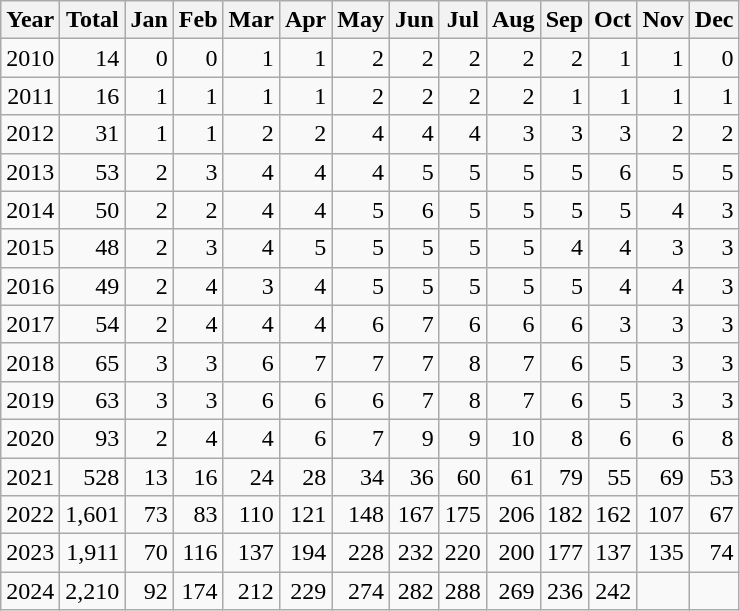<table class="wikitable" style="text-align:right;">
<tr>
<th>Year</th>
<th>Total</th>
<th>Jan</th>
<th>Feb</th>
<th>Mar</th>
<th>Apr</th>
<th>May</th>
<th>Jun</th>
<th>Jul</th>
<th>Aug</th>
<th>Sep</th>
<th>Oct</th>
<th>Nov</th>
<th>Dec</th>
</tr>
<tr align=right>
<td>2010</td>
<td>14</td>
<td>0</td>
<td>0</td>
<td>1</td>
<td>1</td>
<td>2</td>
<td>2</td>
<td>2</td>
<td>2</td>
<td>2</td>
<td>1</td>
<td>1</td>
<td>0</td>
</tr>
<tr align=right>
<td>2011</td>
<td>16</td>
<td>1</td>
<td>1</td>
<td>1</td>
<td>1</td>
<td>2</td>
<td>2</td>
<td>2</td>
<td>2</td>
<td>1</td>
<td>1</td>
<td>1</td>
<td>1</td>
</tr>
<tr align=right>
<td>2012</td>
<td>31</td>
<td>1</td>
<td>1</td>
<td>2</td>
<td>2</td>
<td>4</td>
<td>4</td>
<td>4</td>
<td>3</td>
<td>3</td>
<td>3</td>
<td>2</td>
<td>2</td>
</tr>
<tr align=right>
<td>2013</td>
<td>53</td>
<td>2</td>
<td>3</td>
<td>4</td>
<td>4</td>
<td>4</td>
<td>5</td>
<td>5</td>
<td>5</td>
<td>5</td>
<td>6</td>
<td>5</td>
<td>5</td>
</tr>
<tr align=right>
<td>2014</td>
<td>50</td>
<td>2</td>
<td>2</td>
<td>4</td>
<td>4</td>
<td>5</td>
<td>6</td>
<td>5</td>
<td>5</td>
<td>5</td>
<td>5</td>
<td>4</td>
<td>3</td>
</tr>
<tr align=right>
<td>2015</td>
<td>48</td>
<td>2</td>
<td>3</td>
<td>4</td>
<td>5</td>
<td>5</td>
<td>5</td>
<td>5</td>
<td>5</td>
<td>4</td>
<td>4</td>
<td>3</td>
<td>3</td>
</tr>
<tr align=right>
<td>2016</td>
<td>49</td>
<td>2</td>
<td>4</td>
<td>3</td>
<td>4</td>
<td>5</td>
<td>5</td>
<td>5</td>
<td>5</td>
<td>5</td>
<td>4</td>
<td>4</td>
<td>3</td>
</tr>
<tr align=right>
<td>2017</td>
<td>54</td>
<td>2</td>
<td>4</td>
<td>4</td>
<td>4</td>
<td>6</td>
<td>7</td>
<td>6</td>
<td>6</td>
<td>6</td>
<td>3</td>
<td>3</td>
<td>3</td>
</tr>
<tr align=right>
<td>2018</td>
<td>65</td>
<td>3</td>
<td>3</td>
<td>6</td>
<td>7</td>
<td>7</td>
<td>7</td>
<td>8</td>
<td>7</td>
<td>6</td>
<td>5</td>
<td>3</td>
<td>3</td>
</tr>
<tr align=right>
<td>2019</td>
<td>63</td>
<td>3</td>
<td>3</td>
<td>6</td>
<td>6</td>
<td>6</td>
<td>7</td>
<td>8</td>
<td>7</td>
<td>6</td>
<td>5</td>
<td>3</td>
<td>3</td>
</tr>
<tr align=right>
<td>2020</td>
<td>93</td>
<td>2</td>
<td>4</td>
<td>4</td>
<td>6</td>
<td>7</td>
<td>9</td>
<td>9</td>
<td>10</td>
<td>8</td>
<td>6</td>
<td>6</td>
<td>8</td>
</tr>
<tr align=right>
<td>2021</td>
<td>528</td>
<td>13</td>
<td>16</td>
<td>24</td>
<td>28</td>
<td>34</td>
<td>36</td>
<td>60</td>
<td>61</td>
<td>79</td>
<td>55</td>
<td>69</td>
<td>53</td>
</tr>
<tr align=right>
<td>2022</td>
<td>1,601</td>
<td>73</td>
<td>83</td>
<td>110</td>
<td>121</td>
<td>148</td>
<td>167</td>
<td>175</td>
<td>206</td>
<td>182</td>
<td>162</td>
<td>107</td>
<td>67</td>
</tr>
<tr align=right>
<td>2023</td>
<td>1,911</td>
<td>70</td>
<td>116</td>
<td>137</td>
<td>194</td>
<td>228</td>
<td>232</td>
<td>220</td>
<td>200</td>
<td>177</td>
<td>137</td>
<td>135</td>
<td>74</td>
</tr>
<tr>
<td>2024</td>
<td>2,210</td>
<td>92</td>
<td>174</td>
<td>212</td>
<td>229</td>
<td>274</td>
<td>282</td>
<td>288</td>
<td>269</td>
<td>236</td>
<td>242</td>
<td></td>
<td></td>
</tr>
</table>
